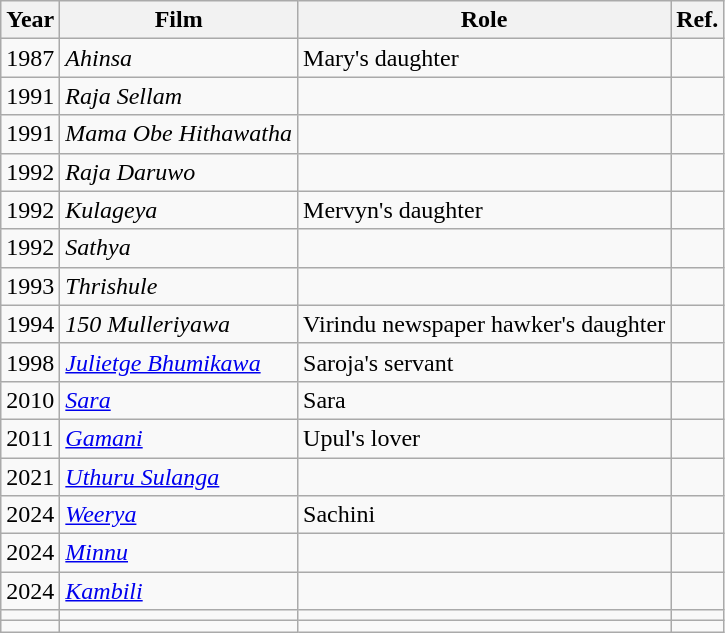<table class="wikitable">
<tr>
<th>Year</th>
<th>Film</th>
<th>Role</th>
<th>Ref.</th>
</tr>
<tr>
<td>1987</td>
<td><em>Ahinsa</em></td>
<td>Mary's daughter</td>
<td></td>
</tr>
<tr>
<td>1991</td>
<td><em>Raja Sellam</em></td>
<td></td>
<td></td>
</tr>
<tr>
<td>1991</td>
<td><em>Mama Obe Hithawatha</em></td>
<td></td>
<td></td>
</tr>
<tr>
<td>1992</td>
<td><em>Raja Daruwo</em></td>
<td></td>
<td></td>
</tr>
<tr>
<td>1992</td>
<td><em>Kulageya</em></td>
<td>Mervyn's daughter</td>
<td></td>
</tr>
<tr>
<td>1992</td>
<td><em>Sathya</em></td>
<td></td>
<td></td>
</tr>
<tr>
<td>1993</td>
<td><em>Thrishule</em></td>
<td></td>
<td></td>
</tr>
<tr>
<td>1994</td>
<td><em>150 Mulleriyawa</em></td>
<td>Virindu newspaper hawker's daughter</td>
<td></td>
</tr>
<tr>
<td>1998</td>
<td><em><a href='#'>Julietge Bhumikawa</a></em></td>
<td>Saroja's servant</td>
<td></td>
</tr>
<tr>
<td>2010</td>
<td><em><a href='#'>Sara</a></em></td>
<td>Sara</td>
<td></td>
</tr>
<tr>
<td>2011</td>
<td><em><a href='#'>Gamani</a></em></td>
<td>Upul's lover</td>
<td></td>
</tr>
<tr>
<td>2021</td>
<td><em><a href='#'>Uthuru Sulanga</a></em></td>
<td></td>
<td></td>
</tr>
<tr>
<td>2024</td>
<td><em><a href='#'>Weerya</a></em></td>
<td>Sachini</td>
<td></td>
</tr>
<tr>
<td>2024</td>
<td><em><a href='#'>Minnu</a></em></td>
<td></td>
<td></td>
</tr>
<tr>
<td>2024</td>
<td><em><a href='#'>Kambili</a></em></td>
<td></td>
<td></td>
</tr>
<tr>
<td></td>
<td></td>
<td></td>
<td></td>
</tr>
<tr>
<td></td>
<td></td>
<td></td>
<td></td>
</tr>
</table>
